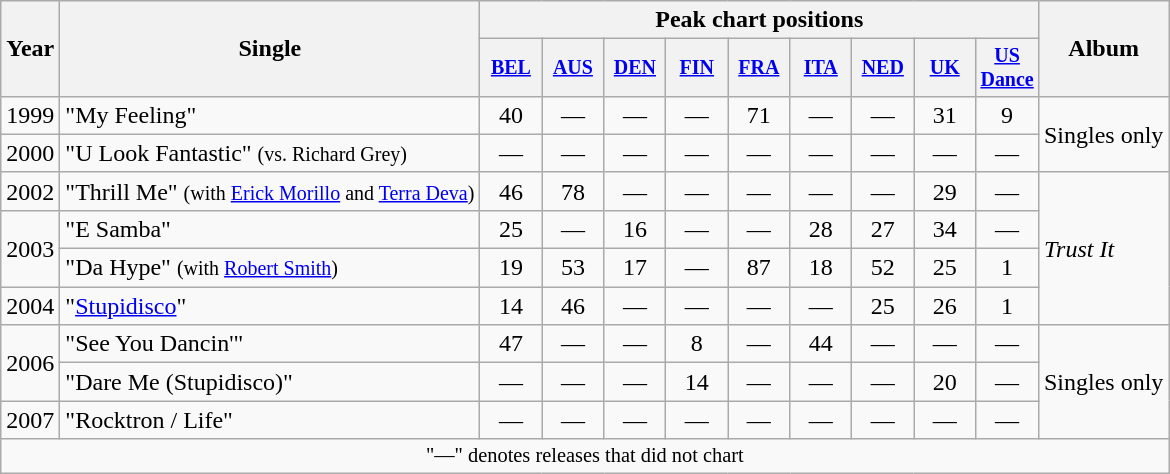<table class="wikitable" style="text-align:center;">
<tr>
<th rowspan="2">Year</th>
<th rowspan="2">Single</th>
<th colspan="9">Peak chart positions</th>
<th rowspan="2">Album</th>
</tr>
<tr style="font-size:smaller;">
<th width="35"><a href='#'>BEL</a></th>
<th width="35"><a href='#'>AUS</a><br></th>
<th width="35"><a href='#'>DEN</a></th>
<th width="35"><a href='#'>FIN</a></th>
<th width="35"><a href='#'>FRA</a></th>
<th width="35"><a href='#'>ITA</a><br></th>
<th width="35"><a href='#'>NED</a></th>
<th width="35"><a href='#'>UK</a><br></th>
<th width="35"><a href='#'>US<br>Dance</a><br></th>
</tr>
<tr>
<td>1999</td>
<td align="left">"My Feeling"</td>
<td>40</td>
<td>—</td>
<td>—</td>
<td>—</td>
<td>71</td>
<td>—</td>
<td>—</td>
<td>31</td>
<td>9</td>
<td align="left" rowspan="2">Singles only</td>
</tr>
<tr>
<td>2000</td>
<td align="left">"U Look Fantastic" <small>(vs. Richard Grey)</small></td>
<td>—</td>
<td>—</td>
<td>—</td>
<td>—</td>
<td>—</td>
<td>—</td>
<td>—</td>
<td>—</td>
<td>—</td>
</tr>
<tr>
<td>2002</td>
<td align="left">"Thrill Me" <small>(with <a href='#'>Erick Morillo</a> and <a href='#'>Terra Deva</a>)</small></td>
<td>46</td>
<td>78</td>
<td>—</td>
<td>—</td>
<td>—</td>
<td>—</td>
<td>—</td>
<td>29</td>
<td>—</td>
<td align="left" rowspan="4"><em>Trust It</em></td>
</tr>
<tr>
<td rowspan=2>2003</td>
<td align="left">"E Samba"</td>
<td>25</td>
<td>—</td>
<td>16</td>
<td>—</td>
<td>—</td>
<td>28</td>
<td>27</td>
<td>34</td>
<td>—</td>
</tr>
<tr>
<td align="left">"Da Hype" <small>(with <a href='#'>Robert Smith</a>)</small></td>
<td>19</td>
<td>53</td>
<td>17</td>
<td>—</td>
<td>87</td>
<td>18</td>
<td>52</td>
<td>25</td>
<td>1</td>
</tr>
<tr>
<td>2004</td>
<td align="left">"<a href='#'>Stupidisco</a>"</td>
<td>14</td>
<td>46</td>
<td>—</td>
<td>—</td>
<td>—</td>
<td>—</td>
<td>25</td>
<td>26</td>
<td>1</td>
</tr>
<tr>
<td rowspan=2>2006</td>
<td align="left">"See You Dancin'"</td>
<td>47</td>
<td>—</td>
<td>—</td>
<td>8</td>
<td>—</td>
<td>44</td>
<td>—</td>
<td>—</td>
<td>—</td>
<td align="left" rowspan="3">Singles only</td>
</tr>
<tr>
<td align="left">"Dare Me (Stupidisco)"</td>
<td>—</td>
<td>—</td>
<td>—</td>
<td>14</td>
<td>—</td>
<td>—</td>
<td>—</td>
<td>20</td>
<td>—</td>
</tr>
<tr>
<td>2007</td>
<td align="left">"Rocktron / Life"</td>
<td>—</td>
<td>—</td>
<td>—</td>
<td>—</td>
<td>—</td>
<td>—</td>
<td>—</td>
<td>—</td>
<td>—</td>
</tr>
<tr>
<td colspan="15" style="font-size:85%">"—" denotes releases that did not chart</td>
</tr>
</table>
